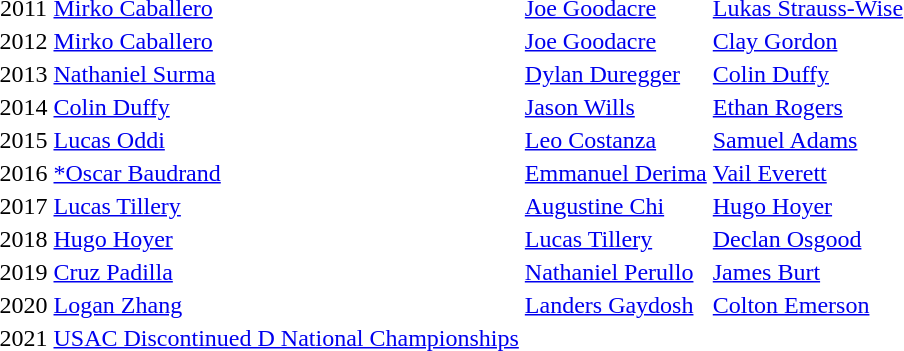<table>
<tr>
<td style="text-align:center;">2011</td>
<td><a href='#'>Mirko Caballero</a></td>
<td><a href='#'>Joe Goodacre</a></td>
<td><a href='#'>Lukas Strauss-Wise</a></td>
</tr>
<tr>
<td style="text-align:center;">2012</td>
<td><a href='#'>Mirko Caballero</a></td>
<td><a href='#'>Joe Goodacre</a></td>
<td><a href='#'>Clay Gordon</a></td>
</tr>
<tr>
<td style="text-align:center;">2013</td>
<td><a href='#'>Nathaniel Surma</a></td>
<td><a href='#'>Dylan Duregger</a></td>
<td><a href='#'>Colin Duffy</a></td>
</tr>
<tr>
<td style="text-align:center;">2014</td>
<td><a href='#'>Colin Duffy</a></td>
<td><a href='#'>Jason Wills</a></td>
<td><a href='#'>Ethan Rogers</a></td>
</tr>
<tr>
<td style="text-align:center;">2015</td>
<td><a href='#'>Lucas Oddi</a></td>
<td><a href='#'>Leo Costanza</a></td>
<td><a href='#'>Samuel Adams</a></td>
</tr>
<tr>
<td style="text-align:center;">2016</td>
<td><a href='#'>*Oscar Baudrand</a></td>
<td><a href='#'>Emmanuel Derima</a></td>
<td><a href='#'>Vail Everett</a></td>
</tr>
<tr>
<td style="text-align:center;">2017</td>
<td><a href='#'>Lucas Tillery</a></td>
<td><a href='#'>Augustine Chi</a></td>
<td><a href='#'>Hugo Hoyer</a></td>
</tr>
<tr>
<td style="text-align:center;">2018</td>
<td><a href='#'>Hugo Hoyer</a></td>
<td><a href='#'>Lucas Tillery</a></td>
<td><a href='#'>Declan Osgood</a></td>
</tr>
<tr>
<td style="text-align:center;">2019</td>
<td><a href='#'>Cruz Padilla</a></td>
<td><a href='#'>Nathaniel Perullo</a></td>
<td><a href='#'>James Burt</a></td>
</tr>
<tr>
<td style="text-align:center;">2020</td>
<td><a href='#'>Logan Zhang</a></td>
<td><a href='#'>Landers Gaydosh</a></td>
<td><a href='#'>Colton Emerson</a></td>
</tr>
<tr>
<td style="text-align:center;">2021</td>
<td><a href='#'>USAC Discontinued D National Championships</a></td>
</tr>
</table>
